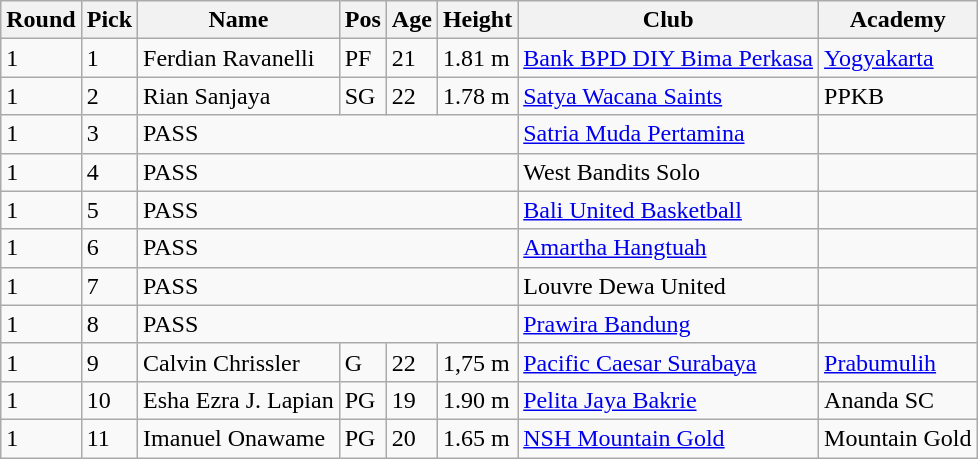<table class="wikitable sortable">
<tr>
<th>Round</th>
<th>Pick</th>
<th>Name</th>
<th>Pos</th>
<th>Age</th>
<th>Height</th>
<th>Club</th>
<th>Academy</th>
</tr>
<tr>
<td>1</td>
<td>1</td>
<td>Ferdian Ravanelli</td>
<td>PF</td>
<td>21</td>
<td>1.81 m</td>
<td><a href='#'>Bank BPD DIY Bima Perkasa</a></td>
<td> <a href='#'>Yogyakarta</a></td>
</tr>
<tr>
<td>1</td>
<td>2</td>
<td>Rian Sanjaya</td>
<td>SG</td>
<td>22</td>
<td>1.78 m</td>
<td><a href='#'>Satya Wacana Saints</a></td>
<td> PPKB</td>
</tr>
<tr>
<td>1</td>
<td>3</td>
<td colspan="4">PASS</td>
<td><a href='#'>Satria Muda Pertamina</a></td>
<td></td>
</tr>
<tr>
<td>1</td>
<td>4</td>
<td colspan="4">PASS</td>
<td>West Bandits Solo</td>
<td></td>
</tr>
<tr>
<td>1</td>
<td>5</td>
<td colspan="4">PASS</td>
<td><a href='#'>Bali United Basketball</a></td>
<td></td>
</tr>
<tr>
<td>1</td>
<td>6</td>
<td colspan="4">PASS</td>
<td><a href='#'>Amartha Hangtuah</a></td>
<td></td>
</tr>
<tr>
<td>1</td>
<td>7</td>
<td colspan="4">PASS</td>
<td>Louvre Dewa United</td>
<td></td>
</tr>
<tr>
<td>1</td>
<td>8</td>
<td colspan="4">PASS</td>
<td><a href='#'>Prawira Bandung</a></td>
<td></td>
</tr>
<tr>
<td>1</td>
<td>9</td>
<td>Calvin Chrissler</td>
<td>G</td>
<td>22</td>
<td>1,75 m</td>
<td><a href='#'>Pacific Caesar Surabaya</a></td>
<td> <a href='#'>Prabumulih</a></td>
</tr>
<tr>
<td>1</td>
<td>10</td>
<td>Esha Ezra J. Lapian</td>
<td>PG</td>
<td>19</td>
<td>1.90 m</td>
<td><a href='#'>Pelita Jaya Bakrie</a></td>
<td> Ananda SC</td>
</tr>
<tr>
<td>1</td>
<td>11</td>
<td>Imanuel Onawame</td>
<td>PG</td>
<td>20</td>
<td>1.65 m</td>
<td><a href='#'>NSH Mountain Gold</a></td>
<td> Mountain Gold</td>
</tr>
</table>
